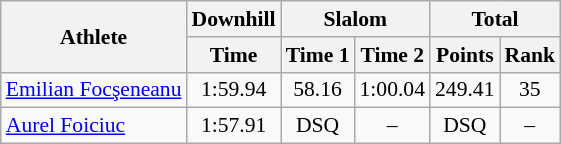<table class="wikitable" style="font-size:90%">
<tr>
<th rowspan="2">Athlete</th>
<th>Downhill</th>
<th colspan="2">Slalom</th>
<th colspan="2">Total</th>
</tr>
<tr>
<th>Time</th>
<th>Time 1</th>
<th>Time 2</th>
<th>Points</th>
<th>Rank</th>
</tr>
<tr>
<td><a href='#'>Emilian Focşeneanu</a></td>
<td align="center">1:59.94</td>
<td align="center">58.16</td>
<td align="center">1:00.04</td>
<td align="center">249.41</td>
<td align="center">35</td>
</tr>
<tr>
<td><a href='#'>Aurel Foiciuc</a></td>
<td align="center">1:57.91</td>
<td align="center">DSQ</td>
<td align="center">–</td>
<td align="center">DSQ</td>
<td align="center">–</td>
</tr>
</table>
